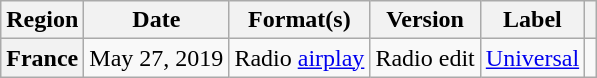<table class="wikitable plainrowheaders">
<tr>
<th scope="col">Region</th>
<th scope="col">Date</th>
<th scope="col">Format(s)</th>
<th scope="col">Version</th>
<th scope="col">Label</th>
<th scope="col"></th>
</tr>
<tr>
<th scope="row">France</th>
<td>May 27, 2019</td>
<td>Radio <a href='#'>airplay</a></td>
<td>Radio edit</td>
<td><a href='#'>Universal</a></td>
<td style="text-align:center;"></td>
</tr>
</table>
